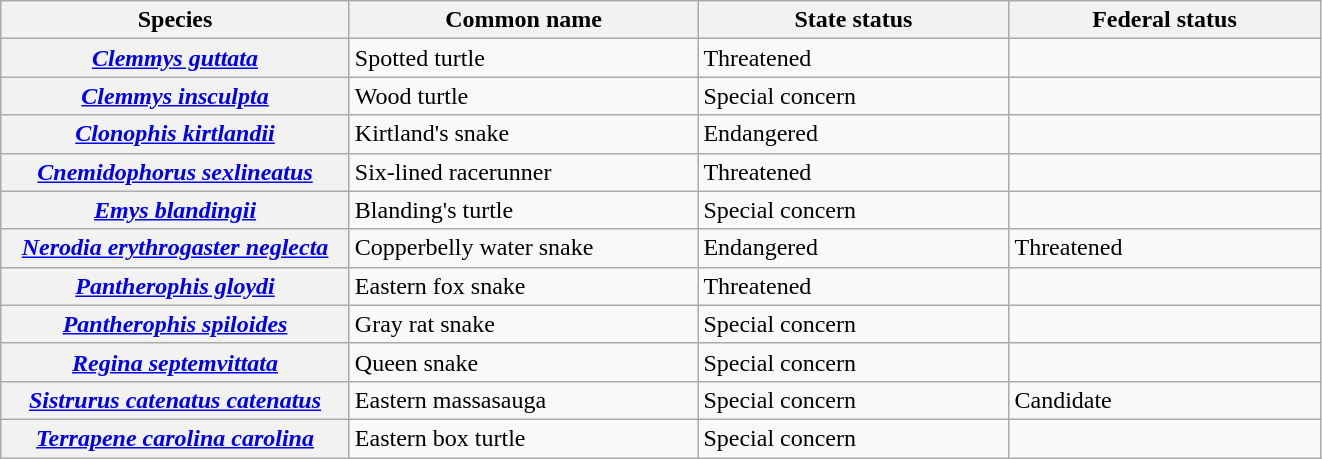<table class="wikitable sortable plainrowheaders">
<tr>
<th scope="col" style="width:225px;">Species</th>
<th scope="col" style="width:225px;">Common name</th>
<th scope="col" style="width:200px;">State status</th>
<th scope="col" style="width:200px;">Federal status</th>
</tr>
<tr>
<th scope="row"><em><a href='#'>Clemmys guttata</a></em></th>
<td>Spotted turtle</td>
<td>Threatened</td>
<td></td>
</tr>
<tr>
<th scope="row"><em><a href='#'>Clemmys insculpta</a></em></th>
<td>Wood turtle</td>
<td>Special concern</td>
<td></td>
</tr>
<tr>
<th scope="row"><em><a href='#'>Clonophis kirtlandii</a></em></th>
<td>Kirtland's snake</td>
<td>Endangered</td>
<td></td>
</tr>
<tr>
<th scope="row"><em><a href='#'>Cnemidophorus sexlineatus</a></em></th>
<td>Six-lined racerunner</td>
<td>Threatened</td>
<td></td>
</tr>
<tr>
<th scope="row"><em><a href='#'>Emys blandingii</a></em></th>
<td>Blanding's turtle</td>
<td>Special concern</td>
<td></td>
</tr>
<tr>
<th scope="row"><em><a href='#'>Nerodia erythrogaster neglecta</a></em></th>
<td>Copperbelly water snake</td>
<td>Endangered</td>
<td>Threatened</td>
</tr>
<tr>
<th scope="row"><em><a href='#'>Pantherophis gloydi</a></em></th>
<td>Eastern fox snake</td>
<td>Threatened</td>
<td></td>
</tr>
<tr>
<th scope="row"><em><a href='#'>Pantherophis spiloides</a></em></th>
<td>Gray rat snake</td>
<td>Special concern</td>
<td></td>
</tr>
<tr>
<th scope="row"><em><a href='#'>Regina septemvittata</a></em></th>
<td>Queen snake</td>
<td>Special concern</td>
<td></td>
</tr>
<tr>
<th scope="row"><em><a href='#'>Sistrurus catenatus catenatus</a></em></th>
<td>Eastern massasauga</td>
<td>Special concern</td>
<td>Candidate</td>
</tr>
<tr>
<th scope="row"><em><a href='#'>Terrapene carolina carolina</a></em></th>
<td>Eastern box turtle</td>
<td>Special concern</td>
<td></td>
</tr>
</table>
